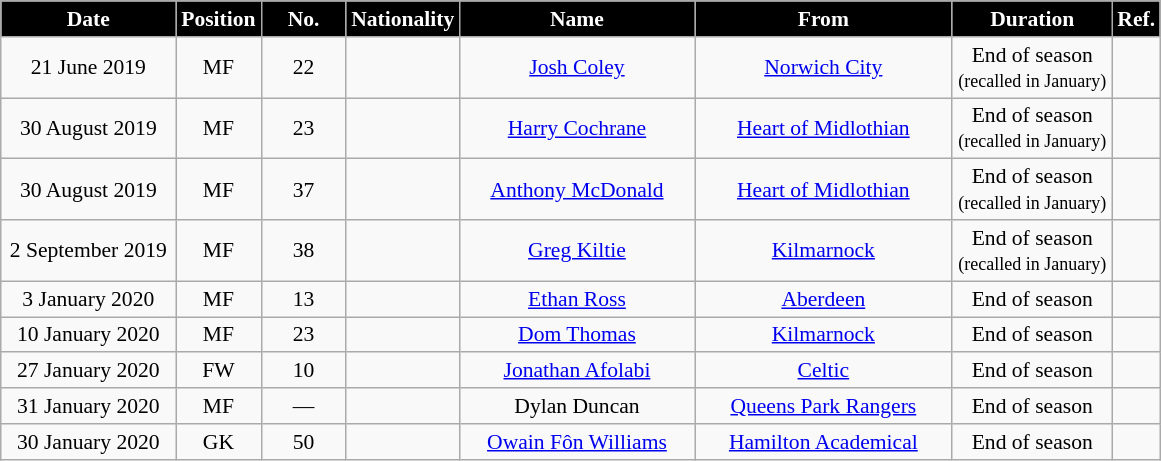<table class="wikitable"  style="text-align:center; font-size:90%; ">
<tr>
<th style="background:#000000; color:white; width:110px;">Date</th>
<th style="background:#000000; color:white; width:50px;">Position</th>
<th style="background:#000000; color:white; width:50px;">No.</th>
<th style="background:#000000; color:white; width:50px;">Nationality</th>
<th style="background:#000000; color:white; width:150px;">Name</th>
<th style="background:#000000; color:white; width:165px;">From</th>
<th style="background:#000000; color:white; width:100px;">Duration</th>
<th style="background:#000000; color:white; width:25px;">Ref.</th>
</tr>
<tr>
<td>21 June 2019</td>
<td>MF</td>
<td>22</td>
<td></td>
<td><a href='#'>Josh Coley</a></td>
<td> <a href='#'>Norwich City</a></td>
<td>End of season<br><small>(recalled in January)</small></td>
<td></td>
</tr>
<tr>
<td>30 August 2019</td>
<td>MF</td>
<td>23</td>
<td></td>
<td><a href='#'>Harry Cochrane</a></td>
<td><a href='#'>Heart of Midlothian</a></td>
<td>End of season<br><small>(recalled in January)</small></td>
<td></td>
</tr>
<tr>
<td>30 August 2019</td>
<td>MF</td>
<td>37</td>
<td></td>
<td><a href='#'>Anthony McDonald</a></td>
<td><a href='#'>Heart of Midlothian</a></td>
<td>End of season<br><small>(recalled in January)</small></td>
<td></td>
</tr>
<tr>
<td>2 September 2019</td>
<td>MF</td>
<td>38</td>
<td></td>
<td><a href='#'>Greg Kiltie</a></td>
<td><a href='#'>Kilmarnock</a></td>
<td>End of season<br><small>(recalled in January)</small></td>
<td></td>
</tr>
<tr>
<td>3 January 2020</td>
<td>MF</td>
<td>13</td>
<td></td>
<td><a href='#'>Ethan Ross</a></td>
<td><a href='#'>Aberdeen</a></td>
<td>End of season</td>
<td></td>
</tr>
<tr>
<td>10 January 2020</td>
<td>MF</td>
<td>23</td>
<td></td>
<td><a href='#'>Dom Thomas</a></td>
<td><a href='#'>Kilmarnock</a></td>
<td>End of season</td>
<td></td>
</tr>
<tr>
<td>27 January 2020</td>
<td>FW</td>
<td>10</td>
<td></td>
<td><a href='#'>Jonathan Afolabi</a></td>
<td><a href='#'>Celtic</a></td>
<td>End of season</td>
<td></td>
</tr>
<tr>
<td>31 January 2020</td>
<td>MF</td>
<td>—</td>
<td></td>
<td>Dylan Duncan</td>
<td> <a href='#'>Queens Park Rangers</a></td>
<td>End of season</td>
<td></td>
</tr>
<tr>
<td>30 January 2020</td>
<td>GK</td>
<td>50</td>
<td></td>
<td><a href='#'>Owain Fôn Williams</a></td>
<td><a href='#'>Hamilton Academical</a></td>
<td>End of season</td>
<td></td>
</tr>
</table>
